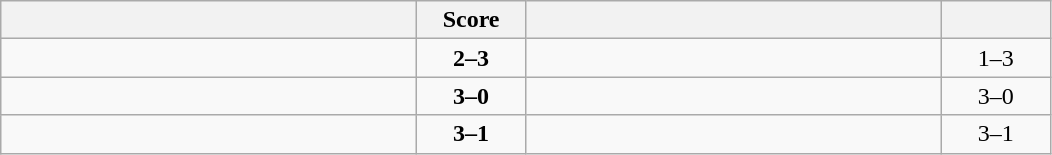<table class="wikitable" style="text-align: center; ">
<tr>
<th align="right" width="270"></th>
<th width="65">Score</th>
<th align="left" width="270"></th>
<th width="65"></th>
</tr>
<tr>
<td align="left"></td>
<td><strong>2–3</strong></td>
<td align="left"><strong></strong></td>
<td>1–3 <strong></strong></td>
</tr>
<tr>
<td align="left"><strong></strong></td>
<td><strong>3–0</strong></td>
<td align="left"></td>
<td>3–0 <strong></strong></td>
</tr>
<tr>
<td align="left"><strong></strong></td>
<td><strong>3–1</strong></td>
<td align="left"></td>
<td>3–1 <strong></strong></td>
</tr>
</table>
